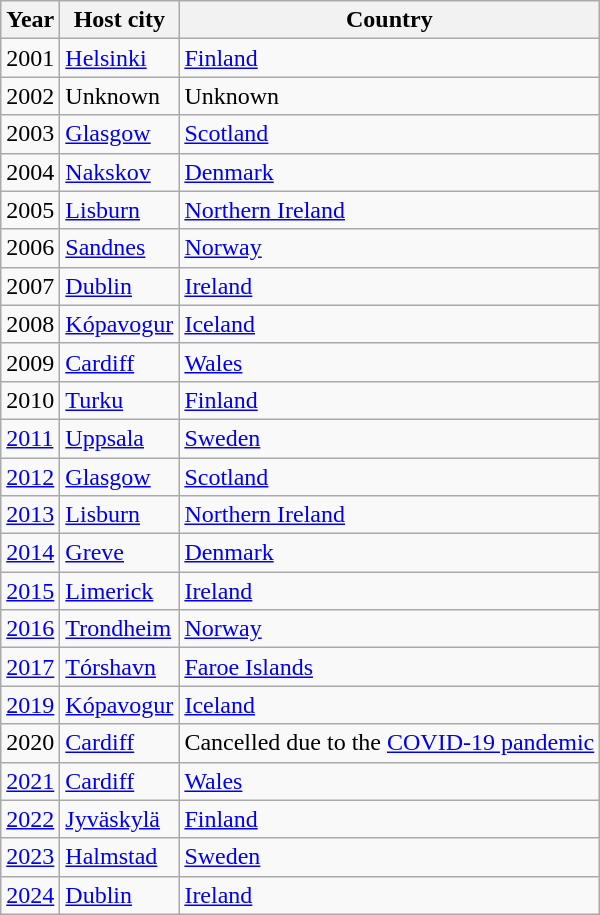<table class="wikitable">
<tr>
<th>Year</th>
<th>Host city</th>
<th>Country</th>
</tr>
<tr>
<td>2001</td>
<td><a href='#'>Helsinki</a></td>
<td> <a href='#'>Finland</a></td>
</tr>
<tr>
<td>2002</td>
<td>Unknown</td>
<td>Unknown</td>
</tr>
<tr>
<td>2003</td>
<td><a href='#'>Glasgow</a></td>
<td> <a href='#'>Scotland</a></td>
</tr>
<tr>
<td>2004</td>
<td><a href='#'>Nakskov</a></td>
<td> <a href='#'>Denmark</a></td>
</tr>
<tr>
<td>2005</td>
<td><a href='#'>Lisburn</a></td>
<td> <a href='#'>Northern Ireland</a></td>
</tr>
<tr>
<td>2006</td>
<td><a href='#'>Sandnes</a></td>
<td> <a href='#'>Norway</a></td>
</tr>
<tr>
<td>2007</td>
<td><a href='#'>Dublin</a></td>
<td> <a href='#'>Ireland</a></td>
</tr>
<tr>
<td>2008</td>
<td><a href='#'>Kópavogur</a></td>
<td> <a href='#'>Iceland</a></td>
</tr>
<tr>
<td>2009</td>
<td><a href='#'>Cardiff</a></td>
<td> <a href='#'>Wales</a></td>
</tr>
<tr>
<td>2010</td>
<td><a href='#'>Turku</a></td>
<td> <a href='#'>Finland</a></td>
</tr>
<tr>
<td><a href='#'>2011</a></td>
<td><a href='#'>Uppsala</a></td>
<td> <a href='#'>Sweden</a></td>
</tr>
<tr>
<td><a href='#'>2012</a></td>
<td><a href='#'>Glasgow</a></td>
<td> <a href='#'>Scotland</a></td>
</tr>
<tr>
<td><a href='#'>2013</a></td>
<td><a href='#'>Lisburn</a></td>
<td> <a href='#'>Northern Ireland</a></td>
</tr>
<tr>
<td><a href='#'>2014</a></td>
<td><a href='#'>Greve</a></td>
<td> <a href='#'>Denmark</a></td>
</tr>
<tr>
<td><a href='#'>2015</a></td>
<td><a href='#'>Limerick</a></td>
<td> <a href='#'>Ireland</a></td>
</tr>
<tr>
<td><a href='#'>2016</a></td>
<td><a href='#'>Trondheim</a></td>
<td> <a href='#'>Norway</a></td>
</tr>
<tr>
<td><a href='#'>2017</a></td>
<td><a href='#'>Tórshavn</a></td>
<td> <a href='#'>Faroe Islands</a></td>
</tr>
<tr>
<td><a href='#'>2019</a></td>
<td><a href='#'>Kópavogur</a></td>
<td> <a href='#'>Iceland</a></td>
</tr>
<tr>
<td>2020</td>
<td><a href='#'>Cardiff</a></td>
<td>Cancelled due to the <a href='#'>COVID-19 pandemic</a></td>
</tr>
<tr>
<td><a href='#'>2021</a></td>
<td><a href='#'>Cardiff</a></td>
<td> <a href='#'>Wales</a></td>
</tr>
<tr>
<td><a href='#'>2022</a></td>
<td><a href='#'>Jyväskylä</a></td>
<td> <a href='#'>Finland</a></td>
</tr>
<tr>
<td><a href='#'>2023</a></td>
<td><a href='#'>Halmstad</a></td>
<td> <a href='#'>Sweden</a></td>
</tr>
<tr>
<td><a href='#'>2024</a></td>
<td><a href='#'>Dublin</a></td>
<td> <a href='#'>Ireland</a></td>
</tr>
</table>
